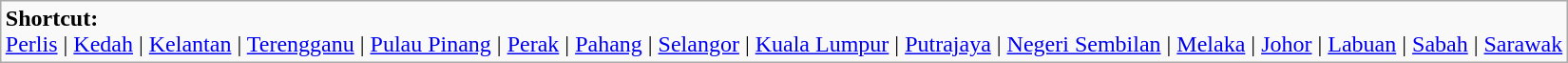<table border="0" class="wikitable" style="margin: 0 auto;" align=center>
<tr>
<td><strong>Shortcut:</strong><br><a href='#'>Perlis</a> | <a href='#'>Kedah</a> | <a href='#'>Kelantan</a> | <a href='#'>Terengganu</a> | <a href='#'>Pulau Pinang</a> | <a href='#'>Perak</a> | <a href='#'>Pahang</a> | <a href='#'>Selangor</a> | <a href='#'>Kuala Lumpur</a> | <a href='#'>Putrajaya</a> | <a href='#'>Negeri Sembilan</a> | <a href='#'>Melaka</a> | <a href='#'>Johor</a> | <a href='#'>Labuan</a> | <a href='#'>Sabah</a> | <a href='#'>Sarawak</a></td>
</tr>
</table>
